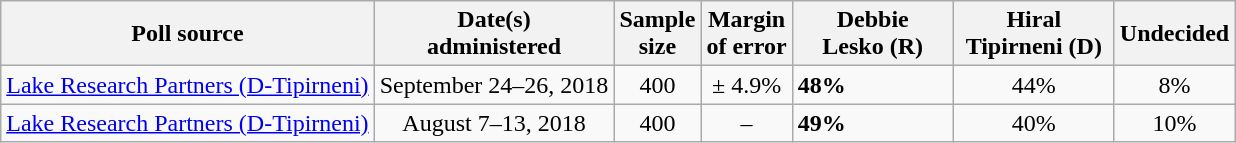<table class="wikitable">
<tr>
<th>Poll source</th>
<th>Date(s)<br>administered</th>
<th>Sample<br>size</th>
<th>Margin<br>of error</th>
<th style="width:100px;">Debbie<br>Lesko (R)</th>
<th style="width:100px;">Hiral<br>Tipirneni (D)</th>
<th>Undecided</th>
</tr>
<tr>
<td><a href='#'>Lake Research Partners (D-Tipirneni)</a></td>
<td align=center>September 24–26, 2018</td>
<td align=center>400</td>
<td align=center>± 4.9%</td>
<td><strong>48%</strong></td>
<td align=center>44%</td>
<td align=center>8%</td>
</tr>
<tr>
<td><a href='#'>Lake Research Partners (D-Tipirneni)</a></td>
<td align=center>August 7–13, 2018</td>
<td align=center>400</td>
<td align=center>–</td>
<td><strong>49%</strong></td>
<td align=center>40%</td>
<td align=center>10%</td>
</tr>
</table>
